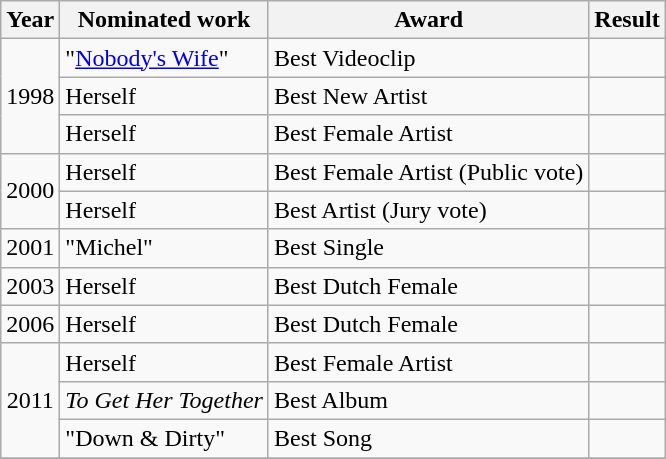<table class="wikitable">
<tr>
<th>Year</th>
<th>Nominated work</th>
<th>Award</th>
<th>Result</th>
</tr>
<tr>
<td style="text-align:center;" rowspan="3">1998</td>
<td>"<a href='#'>Nobody's Wife</a>"</td>
<td>Best Videoclip</td>
<td></td>
</tr>
<tr>
<td>Herself</td>
<td>Best New Artist</td>
<td></td>
</tr>
<tr>
<td>Herself</td>
<td>Best Female Artist</td>
<td></td>
</tr>
<tr>
<td style="text-align:center;" rowspan="2">2000</td>
<td>Herself</td>
<td>Best Female Artist (Public vote)</td>
<td></td>
</tr>
<tr>
<td>Herself</td>
<td>Best Artist (Jury vote)</td>
<td></td>
</tr>
<tr>
<td style="text-align:center;">2001</td>
<td>"Michel"</td>
<td>Best Single</td>
<td></td>
</tr>
<tr>
<td style="text-align:center;">2003</td>
<td>Herself</td>
<td>Best Dutch Female</td>
<td></td>
</tr>
<tr>
<td style="text-align:center;">2006</td>
<td>Herself</td>
<td>Best Dutch Female</td>
<td></td>
</tr>
<tr>
<td style="text-align:center;" rowspan="3">2011</td>
<td>Herself</td>
<td>Best Female Artist</td>
<td></td>
</tr>
<tr>
<td><em>To Get Her Together</em></td>
<td>Best Album</td>
<td></td>
</tr>
<tr>
<td>"Down & Dirty"</td>
<td>Best Song</td>
<td></td>
</tr>
<tr>
</tr>
</table>
